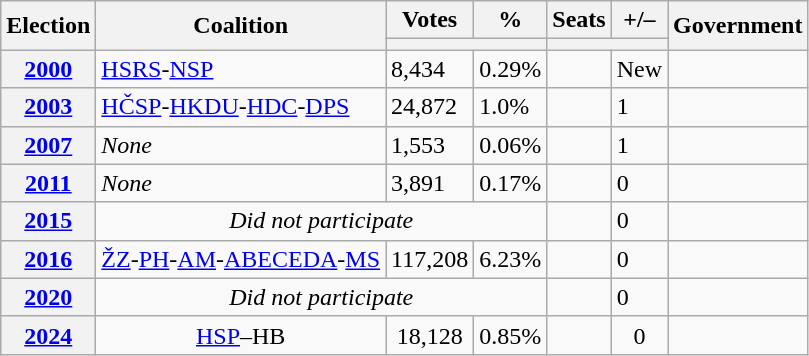<table class="wikitable">
<tr>
<th rowspan=2>Election</th>
<th rowspan=2>Coalition</th>
<th>Votes</th>
<th>%</th>
<th>Seats</th>
<th>+/–</th>
<th rowspan=2>Government</th>
</tr>
<tr>
<th colspan=2></th>
<th colspan=2></th>
</tr>
<tr>
<th><a href='#'>2000</a></th>
<td><a href='#'>HSRS</a>-<a href='#'>NSP</a></td>
<td>8,434</td>
<td>0.29%</td>
<td></td>
<td>New</td>
<td></td>
</tr>
<tr>
<th><a href='#'>2003</a></th>
<td><a href='#'>HČSP</a>-<a href='#'>HKDU</a>-<a href='#'>HDC</a>-<a href='#'>DPS</a></td>
<td>24,872</td>
<td>1.0%</td>
<td></td>
<td> 1</td>
<td></td>
</tr>
<tr>
<th><a href='#'>2007</a></th>
<td><em>None</em></td>
<td>1,553</td>
<td>0.06%</td>
<td></td>
<td> 1</td>
<td></td>
</tr>
<tr>
<th><a href='#'>2011</a></th>
<td><em>None</em></td>
<td>3,891</td>
<td>0.17%</td>
<td></td>
<td> 0</td>
<td></td>
</tr>
<tr>
<th><a href='#'>2015</a></th>
<td colspan=3 align=center><em>Did not participate</em></td>
<td></td>
<td> 0</td>
<td></td>
</tr>
<tr>
<th><a href='#'>2016</a></th>
<td><a href='#'>ŽZ</a>-<a href='#'>PH</a>-<a href='#'>AM</a>-<a href='#'>ABECEDA</a>-<a href='#'>MS</a></td>
<td>117,208</td>
<td>6.23%</td>
<td></td>
<td> 0</td>
<td></td>
</tr>
<tr>
<th><a href='#'>2020</a></th>
<td colspan=3 align=center><em>Did not participate</em></td>
<td></td>
<td> 0</td>
<td></td>
</tr>
<tr>
<th><a href='#'>2024</a></th>
<td align=center><a href='#'>HSP</a>–HB</td>
<td align=center>18,128</td>
<td align=center>0.85%</td>
<td style="text-align:center;"></td>
<td align=center> 0</td>
<td></td>
</tr>
</table>
